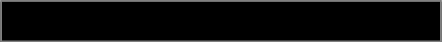<table border="2" cellpadding="4" style="margin:1em auto; background:silver; border:1px solid grey; border-collapse:collapse; text-align:center;">
<tr>
<td style="background:black;" width 20%><span>Contestant did not perform during that week</span></td>
</tr>
</table>
